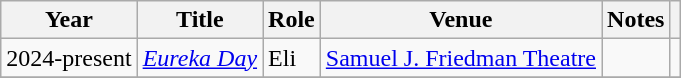<table class="wikitable sortable">
<tr>
<th>Year</th>
<th>Title</th>
<th>Role</th>
<th>Venue</th>
<th>Notes</th>
<th></th>
</tr>
<tr>
<td>2024-present</td>
<td><em><a href='#'>Eureka Day</a></em></td>
<td>Eli</td>
<td><a href='#'>Samuel J. Friedman Theatre</a></td>
<td></td>
<td></td>
</tr>
<tr>
</tr>
</table>
